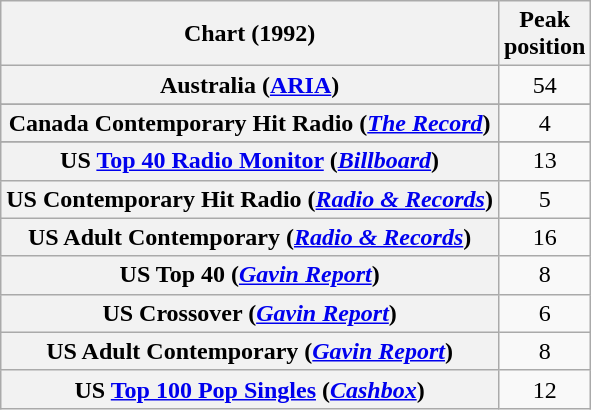<table class="wikitable sortable plainrowheaders" style="text-align:center">
<tr>
<th scope="col">Chart (1992)</th>
<th scope="col">Peak<br>position</th>
</tr>
<tr>
<th scope="row">Australia (<a href='#'>ARIA</a>)</th>
<td>54</td>
</tr>
<tr>
</tr>
<tr>
<th scope="row">Canada Contemporary Hit Radio (<em><a href='#'>The Record</a></em>)</th>
<td>4</td>
</tr>
<tr>
</tr>
<tr>
</tr>
<tr>
</tr>
<tr>
</tr>
<tr>
<th scope="row">US <a href='#'>Top 40 Radio Monitor</a> (<em><a href='#'>Billboard</a></em>)</th>
<td>13</td>
</tr>
<tr>
<th scope="row">US Contemporary Hit Radio (<em><a href='#'>Radio & Records</a></em>)</th>
<td>5</td>
</tr>
<tr>
<th scope="row">US Adult Contemporary (<em><a href='#'>Radio & Records</a></em>)</th>
<td>16</td>
</tr>
<tr>
<th scope="row">US Top 40 (<em><a href='#'>Gavin Report</a></em>)</th>
<td>8</td>
</tr>
<tr>
<th scope="row">US Crossover (<em><a href='#'>Gavin Report</a></em>)</th>
<td>6</td>
</tr>
<tr>
<th scope="row">US Adult Contemporary (<em><a href='#'>Gavin Report</a></em>)</th>
<td>8</td>
</tr>
<tr>
<th scope="row">US <a href='#'>Top 100 Pop Singles</a> (<em><a href='#'>Cashbox</a></em>)</th>
<td>12</td>
</tr>
</table>
